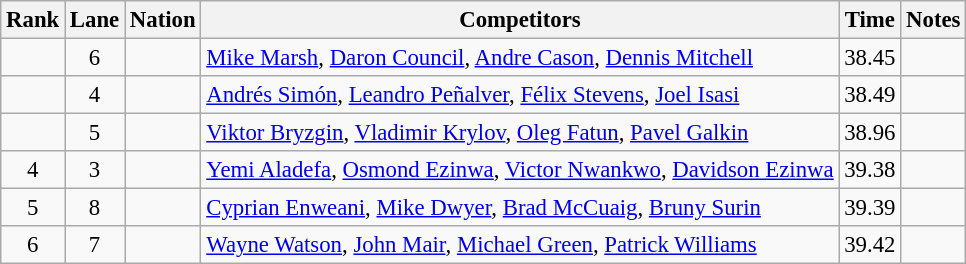<table class="wikitable sortable" style="text-align:center; font-size:95%">
<tr>
<th>Rank</th>
<th>Lane</th>
<th>Nation</th>
<th>Competitors</th>
<th>Time</th>
<th>Notes</th>
</tr>
<tr>
<td></td>
<td>6</td>
<td align=left></td>
<td align=left><a href='#'>Mike Marsh</a>, <a href='#'>Daron Council</a>, <a href='#'>Andre Cason</a>, <a href='#'>Dennis Mitchell</a></td>
<td>38.45</td>
<td></td>
</tr>
<tr>
<td></td>
<td>4</td>
<td align=left></td>
<td align=left><a href='#'>Andrés Simón</a>, <a href='#'>Leandro Peñalver</a>, <a href='#'>Félix Stevens</a>, <a href='#'>Joel Isasi</a></td>
<td>38.49</td>
<td></td>
</tr>
<tr>
<td></td>
<td>5</td>
<td align=left></td>
<td align=left><a href='#'>Viktor Bryzgin</a>, <a href='#'>Vladimir Krylov</a>, <a href='#'>Oleg Fatun</a>, <a href='#'>Pavel Galkin</a></td>
<td>38.96</td>
<td></td>
</tr>
<tr>
<td>4</td>
<td>3</td>
<td align=left></td>
<td align=left><a href='#'>Yemi Aladefa</a>, <a href='#'>Osmond Ezinwa</a>, <a href='#'>Victor Nwankwo</a>, <a href='#'>Davidson Ezinwa</a></td>
<td>39.38</td>
<td></td>
</tr>
<tr>
<td>5</td>
<td>8</td>
<td align=left></td>
<td align=left><a href='#'>Cyprian Enweani</a>, <a href='#'>Mike Dwyer</a>, <a href='#'>Brad McCuaig</a>, <a href='#'>Bruny Surin</a></td>
<td>39.39</td>
<td></td>
</tr>
<tr>
<td>6</td>
<td>7</td>
<td align=left></td>
<td align=left><a href='#'>Wayne Watson</a>, <a href='#'>John Mair</a>, <a href='#'>Michael Green</a>, <a href='#'>Patrick Williams</a></td>
<td>39.42</td>
<td></td>
</tr>
</table>
